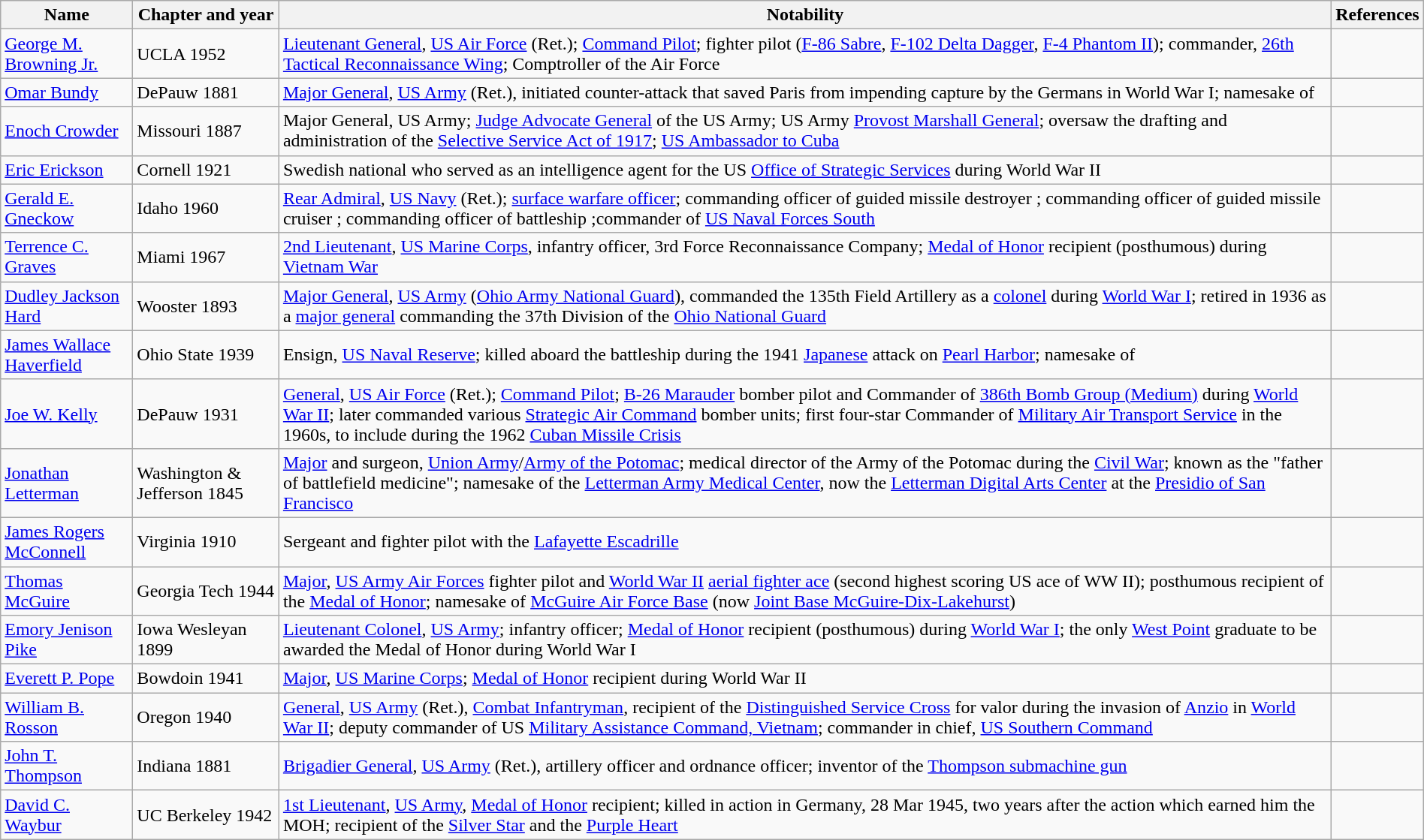<table class="wikitable sortable" style="width:100%;">
<tr>
<th>Name</th>
<th>Chapter and year</th>
<th>Notability</th>
<th>References</th>
</tr>
<tr>
<td><a href='#'>George M. Browning Jr.</a></td>
<td>UCLA 1952</td>
<td><a href='#'>Lieutenant General</a>, <a href='#'>US Air Force</a> (Ret.); <a href='#'>Command Pilot</a>; fighter pilot (<a href='#'>F-86 Sabre</a>, <a href='#'>F-102 Delta Dagger</a>, <a href='#'>F-4 Phantom II</a>); commander, <a href='#'>26th Tactical Reconnaissance Wing</a>; Comptroller of the Air Force</td>
<td></td>
</tr>
<tr>
<td><a href='#'>Omar Bundy</a></td>
<td>DePauw 1881</td>
<td><a href='#'>Major General</a>, <a href='#'>US Army</a> (Ret.), initiated counter-attack that saved Paris from impending capture by the Germans in World War I; namesake of </td>
<td></td>
</tr>
<tr>
<td><a href='#'>Enoch Crowder</a></td>
<td>Missouri 1887</td>
<td>Major General, US Army; <a href='#'>Judge Advocate General</a> of the US Army; US Army <a href='#'>Provost Marshall General</a>; oversaw the drafting and administration of the <a href='#'>Selective Service Act of 1917</a>; <a href='#'>US Ambassador to Cuba</a></td>
<td></td>
</tr>
<tr>
<td><a href='#'>Eric Erickson</a></td>
<td>Cornell 1921</td>
<td>Swedish national who served as an intelligence agent for the US <a href='#'>Office of Strategic Services</a> during World War II</td>
<td></td>
</tr>
<tr>
<td><a href='#'>Gerald E. Gneckow</a></td>
<td>Idaho 1960</td>
<td><a href='#'>Rear Admiral</a>, <a href='#'>US Navy</a> (Ret.); <a href='#'>surface warfare officer</a>; commanding officer of guided missile destroyer ; commanding officer of guided missile cruiser ; commanding officer of battleship ;commander of <a href='#'>US Naval Forces South</a></td>
<td></td>
</tr>
<tr>
<td><a href='#'>Terrence C. Graves</a></td>
<td>Miami 1967</td>
<td><a href='#'>2nd Lieutenant</a>, <a href='#'>US Marine Corps</a>, infantry officer, 3rd Force Reconnaissance Company; <a href='#'>Medal of Honor</a> recipient (posthumous) during <a href='#'>Vietnam War</a></td>
<td></td>
</tr>
<tr>
<td><a href='#'>Dudley Jackson Hard</a></td>
<td>Wooster 1893</td>
<td><a href='#'>Major General</a>, <a href='#'>US Army</a> (<a href='#'>Ohio Army National Guard</a>), commanded the 135th Field Artillery as a <a href='#'>colonel</a> during <a href='#'>World War I</a>; retired in 1936 as a <a href='#'>major general</a> commanding the 37th Division of the <a href='#'>Ohio National Guard</a></td>
<td></td>
</tr>
<tr>
<td><a href='#'>James Wallace Haverfield</a></td>
<td>Ohio State 1939</td>
<td>Ensign, <a href='#'>US Naval Reserve</a>; killed aboard the battleship  during the 1941 <a href='#'>Japanese</a> attack on <a href='#'>Pearl Harbor</a>; namesake of </td>
<td></td>
</tr>
<tr>
<td><a href='#'>Joe W. Kelly</a></td>
<td>DePauw 1931</td>
<td><a href='#'>General</a>, <a href='#'>US Air Force</a> (Ret.); <a href='#'>Command Pilot</a>; <a href='#'>B-26 Marauder</a> bomber pilot and Commander of <a href='#'>386th Bomb Group (Medium)</a> during <a href='#'>World War II</a>; later commanded various <a href='#'>Strategic Air Command</a> bomber units; first four-star Commander of <a href='#'>Military Air Transport Service</a> in the 1960s, to include during the 1962 <a href='#'>Cuban Missile Crisis</a></td>
<td></td>
</tr>
<tr>
<td><a href='#'>Jonathan Letterman</a></td>
<td>Washington & Jefferson 1845</td>
<td><a href='#'>Major</a> and surgeon, <a href='#'>Union Army</a>/<a href='#'>Army of the Potomac</a>; medical director of the Army of the Potomac during the <a href='#'>Civil War</a>; known as the "father of battlefield medicine"; namesake of the <a href='#'>Letterman Army Medical Center</a>, now the <a href='#'>Letterman Digital Arts Center</a> at the <a href='#'>Presidio of San Francisco</a></td>
<td></td>
</tr>
<tr>
<td><a href='#'>James Rogers McConnell</a></td>
<td>Virginia 1910</td>
<td>Sergeant and fighter pilot with the <a href='#'>Lafayette Escadrille</a></td>
<td></td>
</tr>
<tr>
<td><a href='#'>Thomas McGuire</a></td>
<td>Georgia Tech 1944</td>
<td><a href='#'>Major</a>, <a href='#'>US Army Air Forces</a> fighter pilot and <a href='#'>World War II</a> <a href='#'>aerial fighter ace</a> (second highest scoring US ace of WW II); posthumous recipient of the <a href='#'>Medal of Honor</a>; namesake of <a href='#'>McGuire Air Force Base</a> (now <a href='#'>Joint Base McGuire-Dix-Lakehurst</a>)</td>
<td></td>
</tr>
<tr>
<td><a href='#'>Emory Jenison Pike</a></td>
<td>Iowa Wesleyan 1899</td>
<td><a href='#'>Lieutenant Colonel</a>, <a href='#'>US Army</a>; infantry officer; <a href='#'>Medal of Honor</a> recipient (posthumous) during <a href='#'>World War I</a>; the only <a href='#'>West Point</a> graduate to be awarded the Medal of Honor during World War I</td>
<td></td>
</tr>
<tr>
<td><a href='#'>Everett P. Pope</a></td>
<td>Bowdoin 1941</td>
<td><a href='#'>Major</a>, <a href='#'>US Marine Corps</a>; <a href='#'>Medal of Honor</a> recipient during World War II</td>
<td></td>
</tr>
<tr>
<td><a href='#'>William B. Rosson</a></td>
<td>Oregon 1940</td>
<td><a href='#'>General</a>, <a href='#'>US Army</a> (Ret.), <a href='#'>Combat Infantryman</a>, recipient of the <a href='#'>Distinguished Service Cross</a> for valor during the invasion of <a href='#'>Anzio</a> in <a href='#'>World War II</a>; deputy commander of US <a href='#'>Military Assistance Command, Vietnam</a>; commander in chief, <a href='#'>US Southern Command</a></td>
<td></td>
</tr>
<tr>
<td><a href='#'>John T. Thompson</a></td>
<td>Indiana 1881</td>
<td><a href='#'>Brigadier General</a>, <a href='#'>US Army</a> (Ret.), artillery officer and ordnance officer; inventor of the <a href='#'>Thompson submachine gun</a></td>
<td></td>
</tr>
<tr>
<td><a href='#'>David C. Waybur</a></td>
<td>UC Berkeley 1942</td>
<td><a href='#'>1st Lieutenant</a>, <a href='#'>US Army</a>, <a href='#'>Medal of Honor</a> recipient; killed in action in Germany, 28 Mar 1945, two years after the action which earned him the MOH; recipient of the <a href='#'>Silver Star</a> and the <a href='#'>Purple Heart</a></td>
<td></td>
</tr>
</table>
